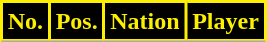<table class="wikitable sortable">
<tr>
<th style="background:#000; color:#fcf000; border:2px solid #fcf000;" scope="col">No.</th>
<th style="background:#000; color:#fcf000; border:2px solid #fcf000;" scope="col">Pos.</th>
<th style="background:#000; color:#fcf000; border:2px solid #fcf000;" scope="col">Nation</th>
<th style="background:#000; color:#fcf000; border:2px solid #fcf000;" scope="col">Player</th>
</tr>
<tr>
</tr>
</table>
